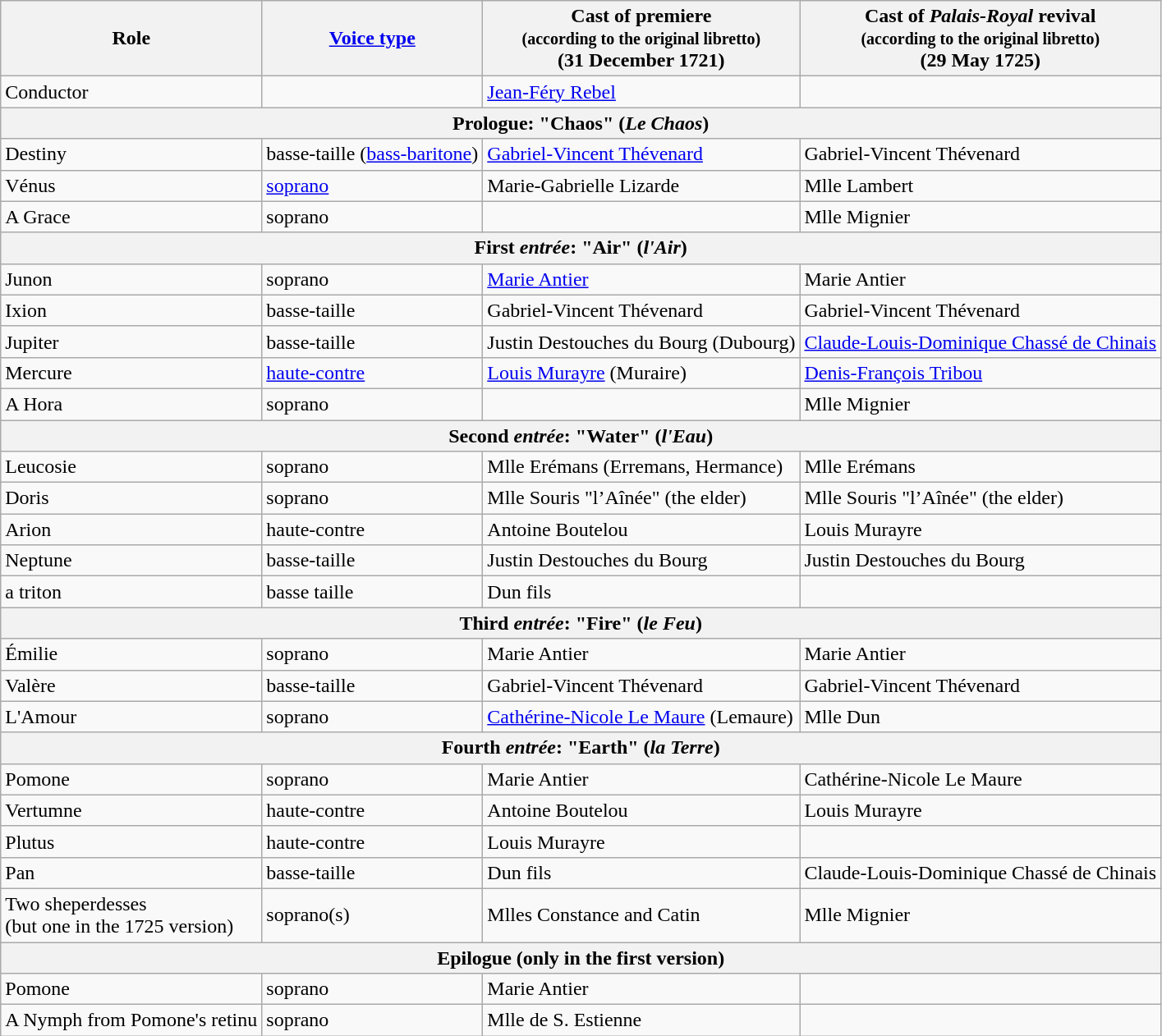<table class="wikitable">
<tr>
<th>Role</th>
<th><a href='#'>Voice type</a></th>
<th>Cast of premiere<br><small>(according to the original libretto)</small><br>(31 December 1721)</th>
<th>Cast of <em>Palais-Royal</em> revival<br><small>(according to the original libretto)</small><br>(29 May 1725)</th>
</tr>
<tr>
<td>Conductor</td>
<td> </td>
<td><a href='#'>Jean-Féry Rebel</a></td>
<td> </td>
</tr>
<tr>
<th colspan="4">Prologue: "Chaos" (<em>Le Chaos</em>)</th>
</tr>
<tr>
<td>Destiny</td>
<td>basse-taille (<a href='#'>bass-baritone</a>)</td>
<td><a href='#'>Gabriel-Vincent Thévenard</a></td>
<td>Gabriel-Vincent Thévenard</td>
</tr>
<tr>
<td>Vénus</td>
<td><a href='#'>soprano</a></td>
<td>Marie-Gabrielle Lizarde</td>
<td>Mlle Lambert</td>
</tr>
<tr>
<td>A Grace</td>
<td>soprano</td>
<td></td>
<td>Mlle Mignier</td>
</tr>
<tr>
<th colspan="4">First <em>entrée</em>: "Air" (<em>l'Air</em>)</th>
</tr>
<tr>
<td>Junon</td>
<td>soprano</td>
<td><a href='#'>Marie Antier</a></td>
<td>Marie Antier</td>
</tr>
<tr>
<td>Ixion</td>
<td>basse-taille</td>
<td>Gabriel-Vincent Thévenard</td>
<td>Gabriel-Vincent Thévenard</td>
</tr>
<tr>
<td>Jupiter</td>
<td>basse-taille</td>
<td>Justin Destouches du Bourg (Dubourg)</td>
<td><a href='#'>Claude-Louis-Dominique Chassé de Chinais</a></td>
</tr>
<tr>
<td>Mercure</td>
<td><a href='#'>haute-contre</a></td>
<td><a href='#'>Louis Murayre</a> (Muraire)</td>
<td><a href='#'>Denis-François Tribou</a></td>
</tr>
<tr>
<td>A Hora</td>
<td>soprano</td>
<td></td>
<td>Mlle Mignier</td>
</tr>
<tr>
<th colspan="4">Second <em>entrée</em>: "Water" (<em>l'Eau</em>)</th>
</tr>
<tr>
<td>Leucosie</td>
<td>soprano</td>
<td>Mlle Erémans (Erremans, Hermance)</td>
<td>Mlle Erémans</td>
</tr>
<tr>
<td>Doris</td>
<td>soprano</td>
<td>Mlle Souris "l’Aînée" (the elder)</td>
<td>Mlle Souris "l’Aînée" (the elder)</td>
</tr>
<tr>
<td>Arion</td>
<td>haute-contre</td>
<td>Antoine Boutelou</td>
<td>Louis Murayre</td>
</tr>
<tr>
<td>Neptune</td>
<td>basse-taille</td>
<td>Justin Destouches du Bourg</td>
<td>Justin Destouches du Bourg</td>
</tr>
<tr>
<td>a triton</td>
<td>basse taille</td>
<td>Dun fils</td>
<td></td>
</tr>
<tr>
<th colspan="4">Third <em>entrée</em>: "Fire" (<em>le Feu</em>)</th>
</tr>
<tr>
<td>Émilie</td>
<td>soprano</td>
<td>Marie Antier</td>
<td>Marie Antier</td>
</tr>
<tr>
<td>Valère</td>
<td>basse-taille</td>
<td>Gabriel-Vincent Thévenard</td>
<td>Gabriel-Vincent Thévenard</td>
</tr>
<tr>
<td>L'Amour</td>
<td>soprano</td>
<td><a href='#'>Cathérine-Nicole Le Maure</a> (Lemaure)</td>
<td>Mlle Dun</td>
</tr>
<tr>
<th colspan="4">Fourth <em>entrée</em>: "Earth" (<em>la Terre</em>)</th>
</tr>
<tr>
<td>Pomone</td>
<td>soprano</td>
<td>Marie Antier</td>
<td>Cathérine-Nicole Le Maure</td>
</tr>
<tr>
<td>Vertumne</td>
<td>haute-contre</td>
<td>Antoine Boutelou</td>
<td>Louis Murayre</td>
</tr>
<tr>
<td>Plutus</td>
<td>haute-contre</td>
<td>Louis Murayre</td>
<td></td>
</tr>
<tr>
<td>Pan</td>
<td>basse-taille</td>
<td>Dun fils</td>
<td>Claude-Louis-Dominique Chassé de Chinais</td>
</tr>
<tr>
<td>Two sheperdesses<br>(but one in the 1725 version)</td>
<td>soprano(s)</td>
<td>Mlles Constance and Catin</td>
<td>Mlle Mignier</td>
</tr>
<tr>
<th colspan="4">Epilogue (only in the first version)</th>
</tr>
<tr>
<td>Pomone</td>
<td>soprano</td>
<td>Marie Antier</td>
<td></td>
</tr>
<tr>
<td>A Nymph from Pomone's retinu</td>
<td>soprano</td>
<td>Mlle de S. Estienne</td>
<td></td>
</tr>
</table>
